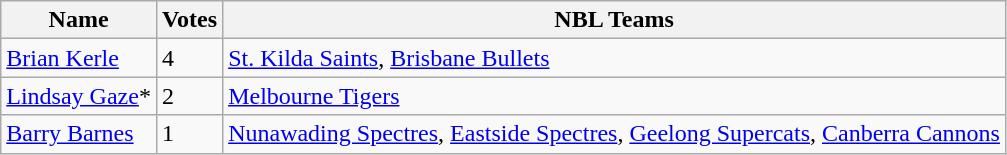<table class="wikitable">
<tr>
<th>Name</th>
<th>Votes</th>
<th>NBL Teams</th>
</tr>
<tr>
<td><a href='#'>Brian Kerle</a></td>
<td>4</td>
<td><a href='#'>St. Kilda Saints</a>, <a href='#'>Brisbane Bullets</a></td>
</tr>
<tr>
<td><a href='#'>Lindsay Gaze</a>*</td>
<td>2</td>
<td><a href='#'>Melbourne Tigers</a></td>
</tr>
<tr>
<td><a href='#'>Barry Barnes</a></td>
<td>1</td>
<td><a href='#'>Nunawading Spectres</a>, <a href='#'>Eastside Spectres</a>, <a href='#'>Geelong Supercats</a>, <a href='#'>Canberra Cannons</a></td>
</tr>
</table>
